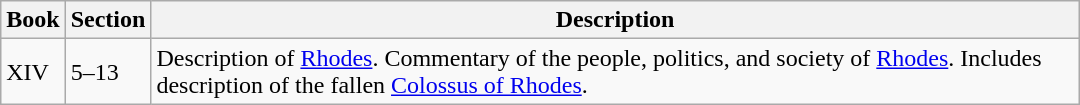<table class="wikitable" style="max-width:45em;">
<tr>
<th>Book</th>
<th>Section</th>
<th>Description</th>
</tr>
<tr>
<td rowspan="35">XIV</td>
<td>5–13</td>
<td>Description of <a href='#'>Rhodes</a>. Commentary of the people, politics, and society of <a href='#'>Rhodes</a>. Includes description of the fallen <a href='#'>Colossus of Rhodes</a>.</td>
</tr>
</table>
